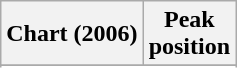<table class="wikitable sortable plainrowheaders" style="text-align:center">
<tr>
<th scope="col">Chart (2006)</th>
<th scope="col">Peak<br> position</th>
</tr>
<tr>
</tr>
<tr>
</tr>
<tr>
</tr>
</table>
